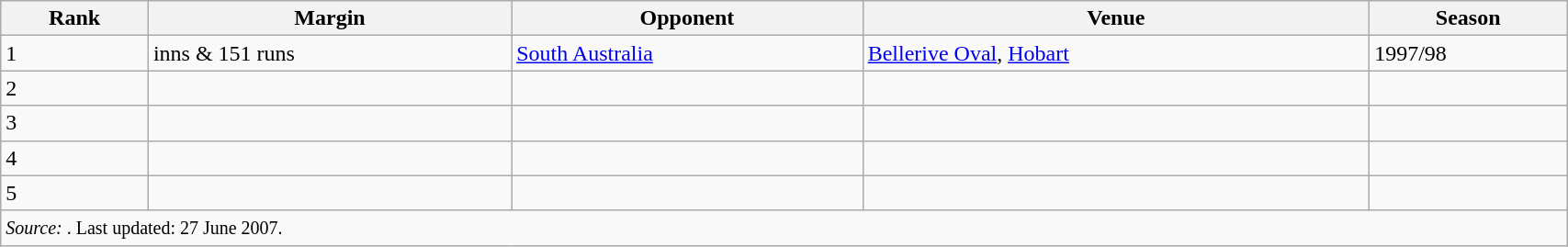<table class="wikitable" style="width:90%;">
<tr>
<th>Rank</th>
<th>Margin</th>
<th>Opponent</th>
<th>Venue</th>
<th>Season</th>
</tr>
<tr>
<td>1</td>
<td>inns & 151 runs</td>
<td><a href='#'>South Australia</a></td>
<td><a href='#'>Bellerive Oval</a>, <a href='#'>Hobart</a></td>
<td>1997/98</td>
</tr>
<tr>
<td>2</td>
<td></td>
<td></td>
<td></td>
<td></td>
</tr>
<tr>
<td>3</td>
<td></td>
<td></td>
<td></td>
<td></td>
</tr>
<tr>
<td>4</td>
<td></td>
<td></td>
<td></td>
<td></td>
</tr>
<tr>
<td>5</td>
<td></td>
<td></td>
<td></td>
<td></td>
</tr>
<tr>
<td colspan=5><small><em>Source: </em>. Last updated: 27 June 2007.</small></td>
</tr>
</table>
